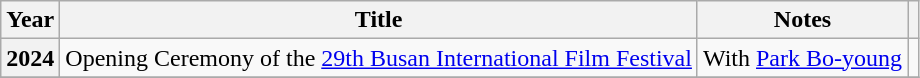<table class="wikitable sortable">
<tr>
<th>Year</th>
<th>Title</th>
<th class="unsortable">Notes</th>
<th></th>
</tr>
<tr>
<th scope="row">2024</th>
<td>Opening Ceremony of the <a href='#'>29th Busan International Film Festival</a></td>
<td>With <a href='#'>Park Bo-young</a></td>
<td style="text-align:center"></td>
</tr>
<tr>
</tr>
</table>
